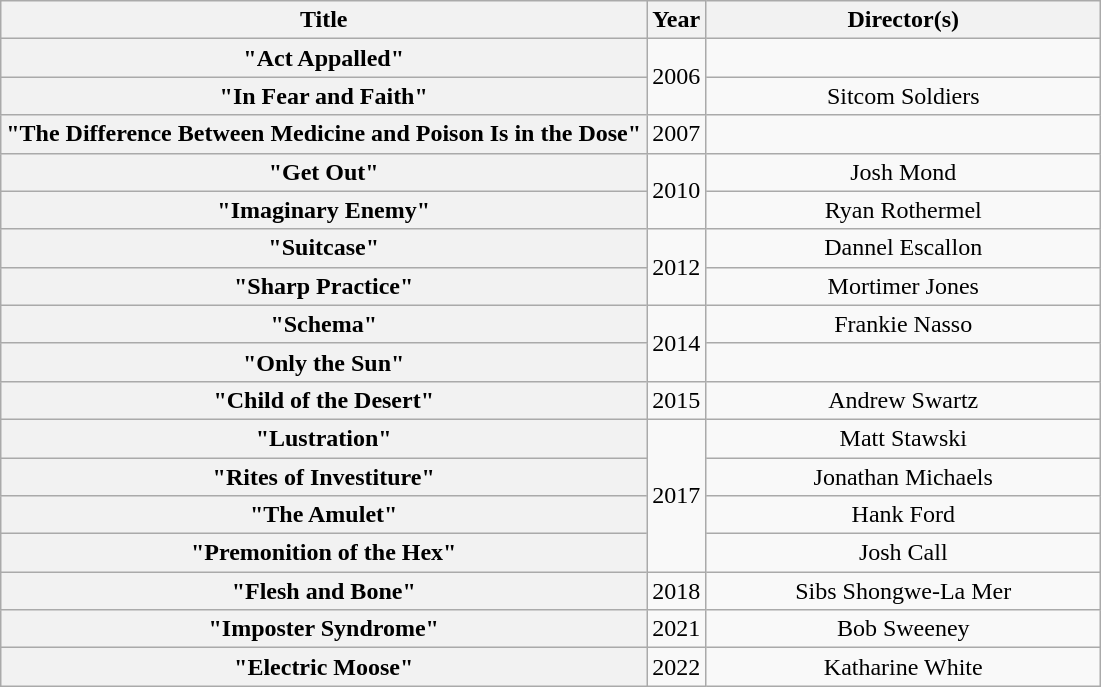<table class="wikitable plainrowheaders" style="text-align:center;">
<tr>
<th>Title</th>
<th scope="col">Year</th>
<th scope="col" style="width:16em;">Director(s)</th>
</tr>
<tr>
<th scope="row">"Act Appalled"</th>
<td rowspan="2">2006</td>
<td></td>
</tr>
<tr>
<th scope="row">"In Fear and Faith"</th>
<td>Sitcom Soldiers</td>
</tr>
<tr>
<th scope="row">"The Difference Between Medicine and Poison Is in the Dose"</th>
<td>2007</td>
<td></td>
</tr>
<tr>
<th scope="row">"Get Out"</th>
<td rowspan="2">2010</td>
<td>Josh Mond</td>
</tr>
<tr>
<th scope="row">"Imaginary Enemy"</th>
<td>Ryan Rothermel</td>
</tr>
<tr>
<th scope="row">"Suitcase"</th>
<td rowspan="2">2012</td>
<td>Dannel Escallon</td>
</tr>
<tr>
<th scope="row">"Sharp Practice"</th>
<td>Mortimer Jones</td>
</tr>
<tr>
<th scope="row">"Schema"</th>
<td rowspan="2">2014</td>
<td>Frankie Nasso</td>
</tr>
<tr>
<th scope="row">"Only the Sun"</th>
<td></td>
</tr>
<tr>
<th scope="row">"Child of the Desert"</th>
<td>2015</td>
<td>Andrew Swartz</td>
</tr>
<tr>
<th scope="row">"Lustration"</th>
<td rowspan="4">2017</td>
<td>Matt Stawski</td>
</tr>
<tr>
<th scope="row">"Rites of Investiture"</th>
<td>Jonathan Michaels</td>
</tr>
<tr>
<th scope="row">"The Amulet"</th>
<td>Hank Ford</td>
</tr>
<tr>
<th scope="row">"Premonition of the Hex"</th>
<td>Josh Call</td>
</tr>
<tr>
<th scope="row">"Flesh and Bone"</th>
<td>2018</td>
<td>Sibs Shongwe-La Mer</td>
</tr>
<tr>
<th scope="row">"Imposter Syndrome"</th>
<td>2021</td>
<td>Bob Sweeney</td>
</tr>
<tr>
<th scope="row">"Electric Moose"</th>
<td>2022</td>
<td>Katharine White</td>
</tr>
</table>
